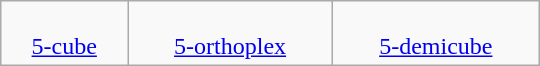<table class=wikitable align=right width=360>
<tr align=center>
<td><br><a href='#'>5-cube</a><br></td>
<td><br><a href='#'>5-orthoplex</a><br></td>
<td><br><a href='#'>5-demicube</a><br></td>
</tr>
</table>
